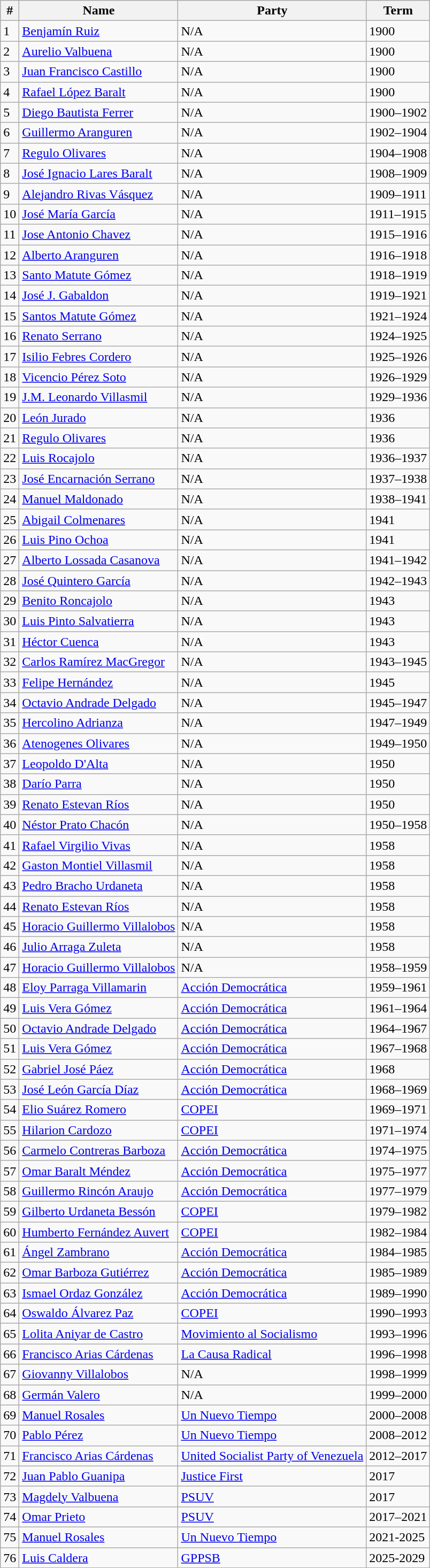<table class="wikitable">
<tr>
<th>#</th>
<th>Name</th>
<th>Party</th>
<th>Term</th>
</tr>
<tr>
<td>1</td>
<td><a href='#'>Benjamín Ruiz</a></td>
<td>N/A</td>
<td>1900</td>
</tr>
<tr>
<td>2</td>
<td><a href='#'>Aurelio Valbuena</a></td>
<td>N/A</td>
<td>1900</td>
</tr>
<tr>
<td>3</td>
<td><a href='#'>Juan Francisco Castillo</a></td>
<td>N/A</td>
<td>1900</td>
</tr>
<tr>
<td>4</td>
<td><a href='#'>Rafael López Baralt</a></td>
<td>N/A</td>
<td>1900</td>
</tr>
<tr>
<td>5</td>
<td><a href='#'>Diego Bautista Ferrer</a></td>
<td>N/A</td>
<td>1900–1902</td>
</tr>
<tr>
<td>6</td>
<td><a href='#'>Guillermo Aranguren</a></td>
<td>N/A</td>
<td>1902–1904</td>
</tr>
<tr>
<td>7</td>
<td><a href='#'>Regulo Olivares</a></td>
<td>N/A</td>
<td>1904–1908</td>
</tr>
<tr>
<td>8</td>
<td><a href='#'>José Ignacio Lares Baralt</a></td>
<td>N/A</td>
<td>1908–1909</td>
</tr>
<tr>
<td>9</td>
<td><a href='#'>Alejandro Rivas Vásquez</a></td>
<td>N/A</td>
<td>1909–1911</td>
</tr>
<tr>
<td>10</td>
<td><a href='#'>José María García</a></td>
<td>N/A</td>
<td>1911–1915</td>
</tr>
<tr>
<td>11</td>
<td><a href='#'>Jose Antonio Chavez</a></td>
<td>N/A</td>
<td>1915–1916</td>
</tr>
<tr>
<td>12</td>
<td><a href='#'>Alberto Aranguren</a></td>
<td>N/A</td>
<td>1916–1918</td>
</tr>
<tr>
<td>13</td>
<td><a href='#'>Santo Matute Gómez</a></td>
<td>N/A</td>
<td>1918–1919</td>
</tr>
<tr>
<td>14</td>
<td><a href='#'>José J. Gabaldon</a></td>
<td>N/A</td>
<td>1919–1921</td>
</tr>
<tr>
<td>15</td>
<td><a href='#'>Santos Matute Gómez</a></td>
<td>N/A</td>
<td>1921–1924</td>
</tr>
<tr>
<td>16</td>
<td><a href='#'>Renato Serrano</a></td>
<td>N/A</td>
<td>1924–1925</td>
</tr>
<tr>
<td>17</td>
<td><a href='#'>Isilio Febres Cordero</a></td>
<td>N/A</td>
<td>1925–1926</td>
</tr>
<tr>
<td>18</td>
<td><a href='#'>Vicencio Pérez Soto</a></td>
<td>N/A</td>
<td>1926–1929</td>
</tr>
<tr>
<td>19</td>
<td><a href='#'>J.M. Leonardo Villasmil</a></td>
<td>N/A</td>
<td>1929–1936</td>
</tr>
<tr>
<td>20</td>
<td><a href='#'>León Jurado</a></td>
<td>N/A</td>
<td>1936</td>
</tr>
<tr>
<td>21</td>
<td><a href='#'>Regulo Olivares</a></td>
<td>N/A</td>
<td>1936</td>
</tr>
<tr>
<td>22</td>
<td><a href='#'>Luis Rocajolo</a></td>
<td>N/A</td>
<td>1936–1937</td>
</tr>
<tr>
<td>23</td>
<td><a href='#'>José Encarnación Serrano</a></td>
<td>N/A</td>
<td>1937–1938</td>
</tr>
<tr>
<td>24</td>
<td><a href='#'>Manuel Maldonado</a></td>
<td>N/A</td>
<td>1938–1941</td>
</tr>
<tr>
<td>25</td>
<td><a href='#'>Abigail Colmenares</a></td>
<td>N/A</td>
<td>1941</td>
</tr>
<tr>
<td>26</td>
<td><a href='#'>Luis Pino Ochoa</a></td>
<td>N/A</td>
<td>1941</td>
</tr>
<tr>
<td>27</td>
<td><a href='#'>Alberto Lossada Casanova</a></td>
<td>N/A</td>
<td>1941–1942</td>
</tr>
<tr>
<td>28</td>
<td><a href='#'>José Quintero García</a></td>
<td>N/A</td>
<td>1942–1943</td>
</tr>
<tr>
<td>29</td>
<td><a href='#'>Benito Roncajolo</a></td>
<td>N/A</td>
<td>1943</td>
</tr>
<tr>
<td>30</td>
<td><a href='#'>Luis Pinto Salvatierra</a></td>
<td>N/A</td>
<td>1943</td>
</tr>
<tr>
<td>31</td>
<td><a href='#'>Héctor Cuenca</a></td>
<td>N/A</td>
<td>1943</td>
</tr>
<tr>
<td>32</td>
<td><a href='#'>Carlos Ramírez MacGregor</a></td>
<td>N/A</td>
<td>1943–1945</td>
</tr>
<tr>
<td>33</td>
<td><a href='#'>Felipe Hernández</a></td>
<td>N/A</td>
<td>1945</td>
</tr>
<tr>
<td>34</td>
<td><a href='#'>Octavio Andrade Delgado</a></td>
<td>N/A</td>
<td>1945–1947</td>
</tr>
<tr>
<td>35</td>
<td><a href='#'>Hercolino Adrianza</a></td>
<td>N/A</td>
<td>1947–1949</td>
</tr>
<tr>
<td>36</td>
<td><a href='#'>Atenogenes Olivares</a></td>
<td>N/A</td>
<td>1949–1950</td>
</tr>
<tr>
<td>37</td>
<td><a href='#'>Leopoldo D'Alta</a></td>
<td>N/A</td>
<td>1950</td>
</tr>
<tr>
<td>38</td>
<td><a href='#'>Darío Parra</a></td>
<td>N/A</td>
<td>1950</td>
</tr>
<tr>
<td>39</td>
<td><a href='#'>Renato Estevan Ríos</a></td>
<td>N/A</td>
<td>1950</td>
</tr>
<tr>
<td>40</td>
<td><a href='#'>Néstor Prato Chacón</a></td>
<td>N/A</td>
<td>1950–1958</td>
</tr>
<tr>
<td>41</td>
<td><a href='#'>Rafael Virgilio Vivas</a></td>
<td>N/A</td>
<td>1958</td>
</tr>
<tr>
<td>42</td>
<td><a href='#'>Gaston Montiel Villasmil</a></td>
<td>N/A</td>
<td>1958</td>
</tr>
<tr>
<td>43</td>
<td><a href='#'>Pedro Bracho Urdaneta</a></td>
<td>N/A</td>
<td>1958</td>
</tr>
<tr>
<td>44</td>
<td><a href='#'>Renato Estevan Ríos</a></td>
<td>N/A</td>
<td>1958</td>
</tr>
<tr>
<td>45</td>
<td><a href='#'>Horacio Guillermo Villalobos</a></td>
<td>N/A</td>
<td>1958</td>
</tr>
<tr>
<td>46</td>
<td><a href='#'>Julio Arraga Zuleta</a></td>
<td>N/A</td>
<td>1958</td>
</tr>
<tr>
<td>47</td>
<td><a href='#'>Horacio Guillermo Villalobos</a></td>
<td>N/A</td>
<td>1958–1959</td>
</tr>
<tr>
<td>48</td>
<td><a href='#'>Eloy Parraga Villamarin</a></td>
<td><a href='#'>Acción Democrática</a></td>
<td>1959–1961</td>
</tr>
<tr>
<td>49</td>
<td><a href='#'>Luis Vera Gómez</a></td>
<td><a href='#'>Acción Democrática</a></td>
<td>1961–1964</td>
</tr>
<tr>
<td>50</td>
<td><a href='#'>Octavio Andrade Delgado</a></td>
<td><a href='#'>Acción Democrática</a></td>
<td>1964–1967</td>
</tr>
<tr>
<td>51</td>
<td><a href='#'>Luis Vera Gómez</a></td>
<td><a href='#'>Acción Democrática</a></td>
<td>1967–1968</td>
</tr>
<tr>
<td>52</td>
<td><a href='#'>Gabriel José Páez</a></td>
<td><a href='#'>Acción Democrática</a></td>
<td>1968</td>
</tr>
<tr>
<td>53</td>
<td><a href='#'>José León García Díaz</a></td>
<td><a href='#'>Acción Democrática</a></td>
<td>1968–1969</td>
</tr>
<tr>
<td>54</td>
<td><a href='#'>Elio Suárez Romero</a></td>
<td><a href='#'>COPEI</a></td>
<td>1969–1971</td>
</tr>
<tr>
<td>55</td>
<td><a href='#'>Hilarion Cardozo</a></td>
<td><a href='#'>COPEI</a></td>
<td>1971–1974</td>
</tr>
<tr>
<td>56</td>
<td><a href='#'>Carmelo Contreras Barboza</a></td>
<td><a href='#'>Acción Democrática</a></td>
<td>1974–1975</td>
</tr>
<tr>
<td>57</td>
<td><a href='#'>Omar Baralt Méndez</a></td>
<td><a href='#'>Acción Democrática</a></td>
<td>1975–1977</td>
</tr>
<tr>
<td>58</td>
<td><a href='#'>Guillermo Rincón Araujo</a></td>
<td><a href='#'>Acción Democrática</a></td>
<td>1977–1979</td>
</tr>
<tr>
<td>59</td>
<td><a href='#'>Gilberto Urdaneta Bessón</a></td>
<td><a href='#'>COPEI</a></td>
<td>1979–1982</td>
</tr>
<tr>
<td>60</td>
<td><a href='#'>Humberto Fernández Auvert</a></td>
<td><a href='#'>COPEI</a></td>
<td>1982–1984</td>
</tr>
<tr>
<td>61</td>
<td><a href='#'>Ángel Zambrano</a></td>
<td><a href='#'>Acción Democrática</a></td>
<td>1984–1985</td>
</tr>
<tr>
<td>62</td>
<td><a href='#'>Omar Barboza Gutiérrez</a></td>
<td><a href='#'>Acción Democrática</a></td>
<td>1985–1989</td>
</tr>
<tr>
<td>63</td>
<td><a href='#'>Ismael Ordaz González</a></td>
<td><a href='#'>Acción Democrática</a></td>
<td>1989–1990</td>
</tr>
<tr>
<td>64</td>
<td><a href='#'>Oswaldo Álvarez Paz</a></td>
<td><a href='#'>COPEI</a></td>
<td>1990–1993</td>
</tr>
<tr>
<td>65</td>
<td><a href='#'>Lolita Aniyar de Castro</a></td>
<td><a href='#'>Movimiento al Socialismo</a></td>
<td>1993–1996</td>
</tr>
<tr>
<td>66</td>
<td><a href='#'>Francisco Arias Cárdenas</a></td>
<td><a href='#'>La Causa Radical</a></td>
<td>1996–1998</td>
</tr>
<tr>
<td>67</td>
<td><a href='#'>Giovanny Villalobos</a></td>
<td>N/A</td>
<td>1998–1999</td>
</tr>
<tr>
<td>68</td>
<td><a href='#'>Germán Valero</a></td>
<td>N/A</td>
<td>1999–2000</td>
</tr>
<tr>
<td>69</td>
<td><a href='#'>Manuel Rosales</a></td>
<td><a href='#'>Un Nuevo Tiempo</a></td>
<td>2000–2008</td>
</tr>
<tr>
<td>70</td>
<td><a href='#'>Pablo Pérez</a></td>
<td><a href='#'>Un Nuevo Tiempo</a></td>
<td>2008–2012</td>
</tr>
<tr>
<td>71</td>
<td><a href='#'>Francisco Arias Cárdenas</a></td>
<td><a href='#'>United Socialist Party of Venezuela</a></td>
<td>2012–2017</td>
</tr>
<tr>
<td>72</td>
<td><a href='#'>Juan Pablo Guanipa</a></td>
<td><a href='#'>Justice First</a></td>
<td>2017</td>
</tr>
<tr>
<td>73</td>
<td><a href='#'>Magdely Valbuena</a></td>
<td><a href='#'>PSUV</a></td>
<td>2017</td>
</tr>
<tr>
<td>74</td>
<td><a href='#'>Omar Prieto</a></td>
<td><a href='#'>PSUV</a></td>
<td>2017–2021</td>
</tr>
<tr>
<td>75</td>
<td><a href='#'>Manuel Rosales</a></td>
<td><a href='#'>Un Nuevo Tiempo</a></td>
<td>2021-2025</td>
</tr>
<tr>
<td>76</td>
<td><a href='#'>Luis Caldera</a></td>
<td><a href='#'>GPPSB</a></td>
<td>2025-2029</td>
</tr>
</table>
